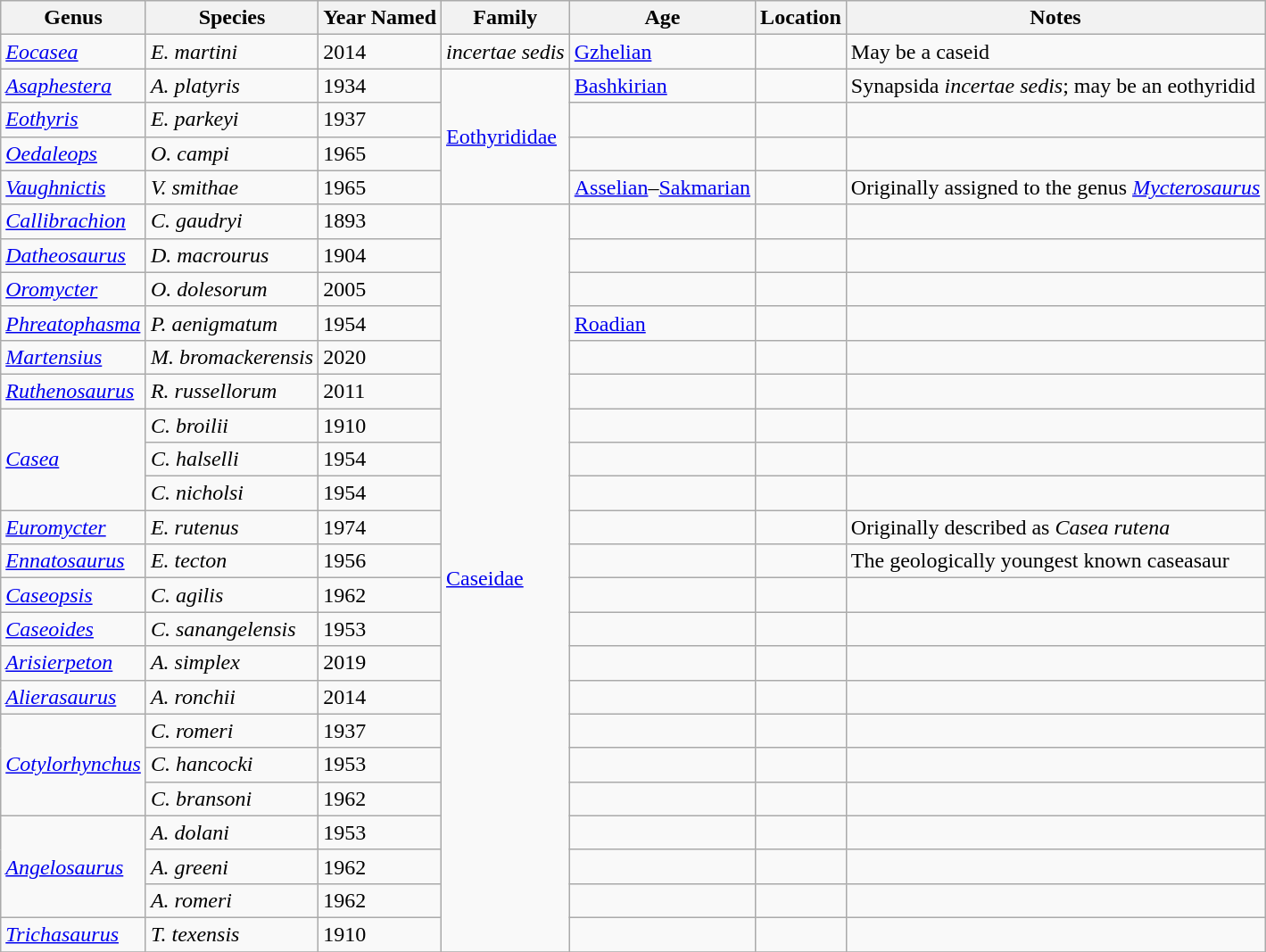<table class="wikitable sortable mw-collapsible autocollapse">
<tr>
<th scope="col">Genus</th>
<th scope="col">Species</th>
<th scope="col">Year Named</th>
<th scope="col">Family</th>
<th scope="col">Age</th>
<th scope="col">Location</th>
<th scope="col" class="unsortable">Notes</th>
</tr>
<tr>
<td><em><a href='#'>Eocasea</a></em></td>
<td><em>E. martini</em></td>
<td>2014</td>
<td><em>incertae sedis</em></td>
<td><a href='#'>Gzhelian</a></td>
<td></td>
<td>May be a caseid</td>
</tr>
<tr>
<td><em><a href='#'>Asaphestera</a></em></td>
<td><em>A. platyris</em></td>
<td>1934</td>
<td rowspan=4><a href='#'>Eothyrididae</a></td>
<td><a href='#'>Bashkirian</a></td>
<td></td>
<td>Synapsida <em>incertae sedis</em>; may be an eothyridid</td>
</tr>
<tr>
<td><em><a href='#'>Eothyris</a></em></td>
<td><em>E. parkeyi</em></td>
<td>1937</td>
<td></td>
<td></td>
<td></td>
</tr>
<tr>
<td><em><a href='#'>Oedaleops</a></em></td>
<td><em>O. campi</em></td>
<td>1965</td>
<td></td>
<td></td>
<td></td>
</tr>
<tr>
<td><em><a href='#'>Vaughnictis</a></em></td>
<td><em>V. smithae</em></td>
<td>1965</td>
<td><a href='#'>Asselian</a>–<a href='#'>Sakmarian</a></td>
<td></td>
<td>Originally assigned to the genus <em><a href='#'>Mycterosaurus</a></em></td>
</tr>
<tr>
<td><em><a href='#'>Callibrachion</a></em></td>
<td><em>C. gaudryi</em></td>
<td>1893</td>
<td rowspan=22><a href='#'>Caseidae</a></td>
<td></td>
<td></td>
<td></td>
</tr>
<tr>
<td><em><a href='#'>Datheosaurus</a></em></td>
<td><em>D. macrourus</em></td>
<td>1904</td>
<td></td>
<td></td>
<td></td>
</tr>
<tr>
<td><em><a href='#'>Oromycter</a></em></td>
<td><em>O. dolesorum</em></td>
<td>2005</td>
<td></td>
<td></td>
<td></td>
</tr>
<tr>
<td><em><a href='#'>Phreatophasma</a></em></td>
<td><em>P. aenigmatum</em></td>
<td>1954</td>
<td><a href='#'>Roadian</a></td>
<td></td>
<td></td>
</tr>
<tr>
<td><em><a href='#'>Martensius</a></em></td>
<td><em>M. bromackerensis</em></td>
<td>2020</td>
<td></td>
<td></td>
<td></td>
</tr>
<tr>
<td><em><a href='#'>Ruthenosaurus</a></em></td>
<td><em>R. russellorum</em></td>
<td>2011</td>
<td></td>
<td></td>
<td></td>
</tr>
<tr>
<td rowspan=3><em><a href='#'>Casea</a></em></td>
<td><em>C. broilii</em></td>
<td>1910</td>
<td></td>
<td></td>
<td></td>
</tr>
<tr>
<td><em>C. halselli</em></td>
<td>1954</td>
<td></td>
<td></td>
<td></td>
</tr>
<tr>
<td><em>C. nicholsi</em></td>
<td>1954</td>
<td></td>
<td></td>
<td></td>
</tr>
<tr>
<td><em><a href='#'>Euromycter</a></em></td>
<td><em>E. rutenus</em></td>
<td>1974</td>
<td></td>
<td></td>
<td>Originally described as <em>Casea rutena</em></td>
</tr>
<tr>
<td><em><a href='#'>Ennatosaurus</a></em></td>
<td><em>E. tecton</em></td>
<td>1956</td>
<td></td>
<td></td>
<td>The geologically youngest known caseasaur</td>
</tr>
<tr>
<td><em><a href='#'>Caseopsis</a></em></td>
<td><em>C. agilis</em></td>
<td>1962</td>
<td></td>
<td></td>
<td></td>
</tr>
<tr>
<td><em><a href='#'>Caseoides</a></em></td>
<td><em>C. sanangelensis</em></td>
<td>1953</td>
<td></td>
<td></td>
<td></td>
</tr>
<tr>
<td><em><a href='#'>Arisierpeton</a></em></td>
<td><em>A. simplex</em></td>
<td>2019</td>
<td></td>
<td></td>
<td></td>
</tr>
<tr>
<td><em><a href='#'>Alierasaurus</a></em></td>
<td><em>A. ronchii</em></td>
<td>2014</td>
<td></td>
<td></td>
<td></td>
</tr>
<tr>
<td rowspan=3><em><a href='#'>Cotylorhynchus</a></em></td>
<td><em>C. romeri</em></td>
<td>1937</td>
<td></td>
<td></td>
<td></td>
</tr>
<tr>
<td><em>C. hancocki</em></td>
<td>1953</td>
<td></td>
<td></td>
<td></td>
</tr>
<tr>
<td><em>C. bransoni</em></td>
<td>1962</td>
<td></td>
<td></td>
<td></td>
</tr>
<tr>
<td rowspan=3><em><a href='#'>Angelosaurus</a></em></td>
<td><em>A. dolani</em></td>
<td>1953</td>
<td></td>
<td></td>
<td></td>
</tr>
<tr>
<td><em>A. greeni</em></td>
<td>1962</td>
<td></td>
<td></td>
<td></td>
</tr>
<tr>
<td><em>A. romeri</em></td>
<td>1962</td>
<td></td>
<td></td>
<td></td>
</tr>
<tr>
<td><em><a href='#'>Trichasaurus</a></em></td>
<td><em>T. texensis</em></td>
<td>1910</td>
<td></td>
<td></td>
<td></td>
</tr>
<tr>
</tr>
</table>
